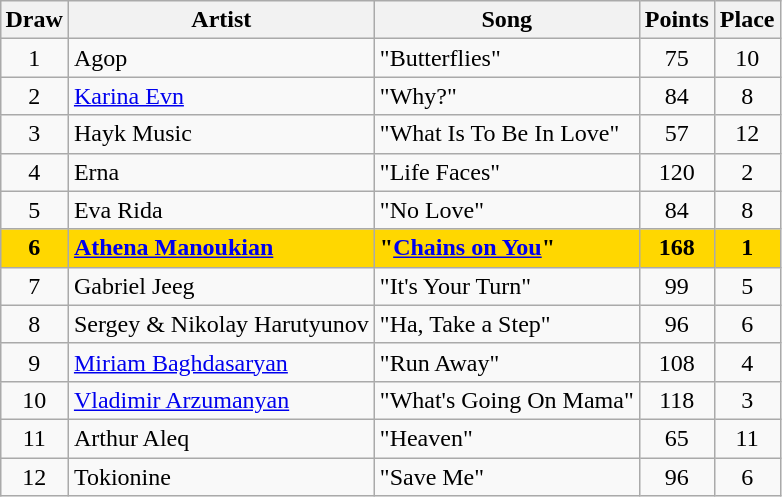<table class="wikitable sortable" style="text-align:center;margin:1em auto 1em auto;">
<tr>
<th>Draw</th>
<th>Artist</th>
<th>Song</th>
<th>Points</th>
<th>Place</th>
</tr>
<tr>
<td>1</td>
<td style="text-align:left;">Agop</td>
<td style="text-align:left;">"Butterflies"</td>
<td>75</td>
<td>10</td>
</tr>
<tr>
<td>2</td>
<td style="text-align:left;"><a href='#'>Karina Evn</a></td>
<td style="text-align:left;">"Why?"</td>
<td>84</td>
<td>8</td>
</tr>
<tr>
<td>3</td>
<td style="text-align:left;">Hayk Music</td>
<td style="text-align:left;">"What Is To Be In Love"</td>
<td>57</td>
<td>12</td>
</tr>
<tr>
<td>4</td>
<td style="text-align:left;">Erna</td>
<td style="text-align:left;">"Life Faces"</td>
<td>120</td>
<td>2</td>
</tr>
<tr>
<td>5</td>
<td style="text-align:left;">Eva Rida</td>
<td style="text-align:left;">"No Love"</td>
<td>84</td>
<td>8</td>
</tr>
<tr style="font-weight:bold; background:gold;">
<td>6</td>
<td style="text-align:left;"><a href='#'>Athena Manoukian</a></td>
<td style="text-align:left;">"<a href='#'>Chains on You</a>"</td>
<td>168</td>
<td>1</td>
</tr>
<tr>
<td>7</td>
<td style="text-align:left;">Gabriel Jeeg</td>
<td style="text-align:left;">"It's Your Turn"</td>
<td>99</td>
<td>5</td>
</tr>
<tr>
<td>8</td>
<td style="text-align:left;">Sergey & Nikolay Harutyunov</td>
<td style="text-align:left;">"Ha, Take a Step"</td>
<td>96</td>
<td>6</td>
</tr>
<tr>
<td>9</td>
<td style="text-align:left;"><a href='#'>Miriam Baghdasaryan</a></td>
<td style="text-align:left;">"Run Away"</td>
<td>108</td>
<td>4</td>
</tr>
<tr>
<td>10</td>
<td style="text-align:left;"><a href='#'>Vladimir Arzumanyan</a></td>
<td style="text-align:left;">"What's Going On Mama"</td>
<td>118</td>
<td>3</td>
</tr>
<tr>
<td>11</td>
<td style="text-align:left;">Arthur Aleq</td>
<td style="text-align:left;">"Heaven"</td>
<td>65</td>
<td>11</td>
</tr>
<tr>
<td>12</td>
<td style="text-align:left;">Tokionine</td>
<td style="text-align:left;">"Save Me"</td>
<td>96</td>
<td>6</td>
</tr>
</table>
